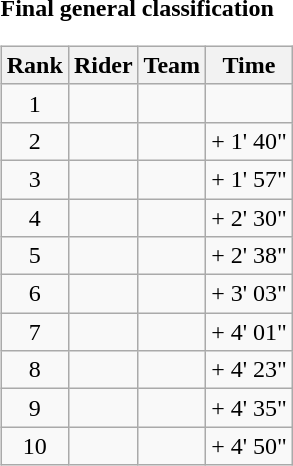<table>
<tr>
<td><strong>Final general classification</strong><br><table class="wikitable">
<tr>
<th scope="col">Rank</th>
<th scope="col">Rider</th>
<th scope="col">Team</th>
<th scope="col">Time</th>
</tr>
<tr>
<td style="text-align:center;">1</td>
<td></td>
<td></td>
<td style="text-align:right;"></td>
</tr>
<tr>
<td style="text-align:center;">2</td>
<td></td>
<td></td>
<td style="text-align:right;">+ 1' 40"</td>
</tr>
<tr>
<td style="text-align:center;">3</td>
<td></td>
<td></td>
<td style="text-align:right;">+ 1' 57"</td>
</tr>
<tr>
<td style="text-align:center;">4</td>
<td></td>
<td></td>
<td style="text-align:right;">+ 2' 30"</td>
</tr>
<tr>
<td style="text-align:center;">5</td>
<td></td>
<td></td>
<td style="text-align:right;">+ 2' 38"</td>
</tr>
<tr>
<td style="text-align:center;">6</td>
<td></td>
<td></td>
<td style="text-align:right;">+ 3' 03"</td>
</tr>
<tr>
<td style="text-align:center;">7</td>
<td></td>
<td></td>
<td style="text-align:right;">+ 4' 01"</td>
</tr>
<tr>
<td style="text-align:center;">8</td>
<td></td>
<td></td>
<td style="text-align:right;">+ 4' 23"</td>
</tr>
<tr>
<td style="text-align:center;">9</td>
<td></td>
<td></td>
<td style="text-align:right;">+ 4' 35"</td>
</tr>
<tr>
<td style="text-align:center;">10</td>
<td></td>
<td></td>
<td style="text-align:right;">+ 4' 50"</td>
</tr>
</table>
</td>
</tr>
</table>
